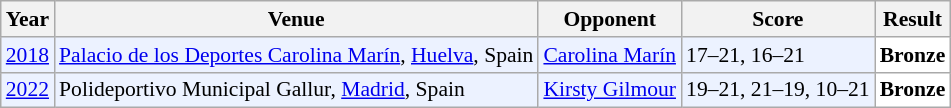<table class="sortable wikitable" style="font-size: 90%;">
<tr>
<th>Year</th>
<th>Venue</th>
<th>Opponent</th>
<th>Score</th>
<th>Result</th>
</tr>
<tr style="background:#ECF2FF">
<td align="center"><a href='#'>2018</a></td>
<td align="left"><a href='#'>Palacio de los Deportes Carolina Marín</a>, <a href='#'>Huelva</a>, Spain</td>
<td align="left"> <a href='#'>Carolina Marín</a></td>
<td align="left">17–21, 16–21</td>
<td style="text-align:left; background:white"> <strong>Bronze</strong></td>
</tr>
<tr style="background:#ECF2FF">
<td align="center"><a href='#'>2022</a></td>
<td align="left">Polideportivo Municipal Gallur, <a href='#'>Madrid</a>, Spain</td>
<td align="left"> <a href='#'>Kirsty Gilmour</a></td>
<td align="left">19–21, 21–19, 10–21</td>
<td style="text-align:left; background:white"> <strong>Bronze</strong></td>
</tr>
</table>
